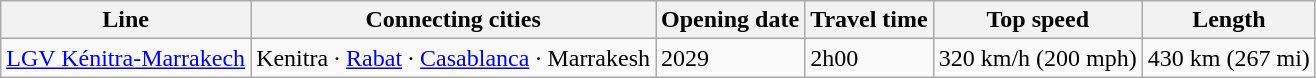<table class="wikitable">
<tr>
<th>Line</th>
<th>Connecting cities</th>
<th>Opening date</th>
<th>Travel time</th>
<th>Top speed</th>
<th>Length</th>
</tr>
<tr>
<td><a href='#'>LGV Kénitra-Marrakech</a></td>
<td>Kenitra  · <a href='#'>Rabat</a> ·  <a href='#'>Casablanca</a> · Marrakesh</td>
<td>2029</td>
<td>2h00</td>
<td>320 km/h (200 mph)</td>
<td>430 km (267 mi)</td>
</tr>
</table>
